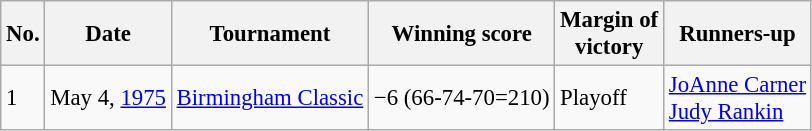<table class="wikitable" style="font-size:95%;">
<tr>
<th>No.</th>
<th>Date</th>
<th>Tournament</th>
<th>Winning score</th>
<th>Margin of<br>victory</th>
<th>Runners-up</th>
</tr>
<tr>
<td>1</td>
<td>May 4, <a href='#'>1975</a></td>
<td><a href='#'>Birmingham Classic</a></td>
<td>−6 (66-74-70=210)</td>
<td>Playoff</td>
<td> <a href='#'>JoAnne Carner</a><br> <a href='#'>Judy Rankin</a></td>
</tr>
</table>
